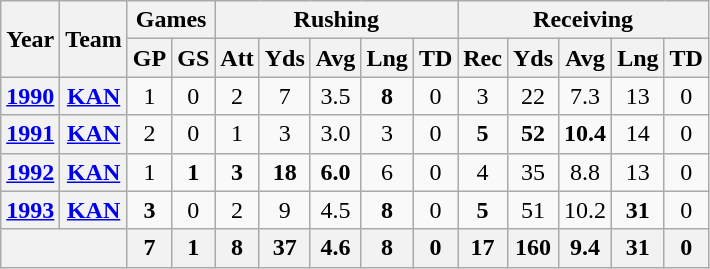<table class="wikitable" style="text-align:center;">
<tr>
<th rowspan="2">Year</th>
<th rowspan="2">Team</th>
<th colspan="2">Games</th>
<th colspan="5">Rushing</th>
<th colspan="5">Receiving</th>
</tr>
<tr>
<th>GP</th>
<th>GS</th>
<th>Att</th>
<th>Yds</th>
<th>Avg</th>
<th>Lng</th>
<th>TD</th>
<th>Rec</th>
<th>Yds</th>
<th>Avg</th>
<th>Lng</th>
<th>TD</th>
</tr>
<tr>
<th><a href='#'>1990</a></th>
<th><a href='#'>KAN</a></th>
<td>1</td>
<td>0</td>
<td>2</td>
<td>7</td>
<td>3.5</td>
<td><strong>8</strong></td>
<td>0</td>
<td>3</td>
<td>22</td>
<td>7.3</td>
<td>13</td>
<td>0</td>
</tr>
<tr>
<th><a href='#'>1991</a></th>
<th><a href='#'>KAN</a></th>
<td>2</td>
<td>0</td>
<td>1</td>
<td>3</td>
<td>3.0</td>
<td>3</td>
<td>0</td>
<td><strong>5</strong></td>
<td><strong>52</strong></td>
<td><strong>10.4</strong></td>
<td>14</td>
<td>0</td>
</tr>
<tr>
<th><a href='#'>1992</a></th>
<th><a href='#'>KAN</a></th>
<td>1</td>
<td><strong>1</strong></td>
<td><strong>3</strong></td>
<td><strong>18</strong></td>
<td><strong>6.0</strong></td>
<td>6</td>
<td>0</td>
<td>4</td>
<td>35</td>
<td>8.8</td>
<td>13</td>
<td>0</td>
</tr>
<tr>
<th><a href='#'>1993</a></th>
<th><a href='#'>KAN</a></th>
<td><strong>3</strong></td>
<td>0</td>
<td>2</td>
<td>9</td>
<td>4.5</td>
<td><strong>8</strong></td>
<td>0</td>
<td><strong>5</strong></td>
<td>51</td>
<td>10.2</td>
<td><strong>31</strong></td>
<td>0</td>
</tr>
<tr>
<th colspan="2"></th>
<th>7</th>
<th>1</th>
<th>8</th>
<th>37</th>
<th>4.6</th>
<th>8</th>
<th>0</th>
<th>17</th>
<th>160</th>
<th>9.4</th>
<th>31</th>
<th>0</th>
</tr>
</table>
